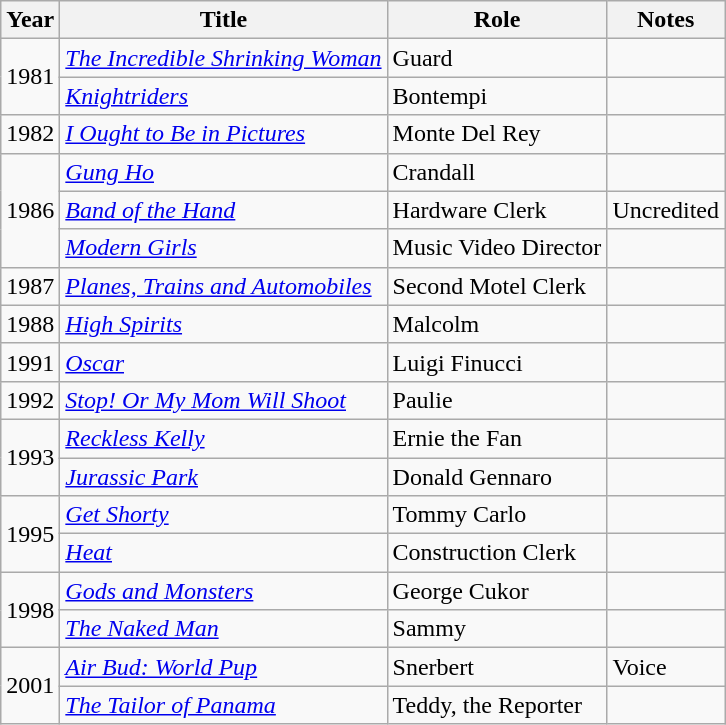<table class="wikitable">
<tr>
<th>Year</th>
<th>Title</th>
<th>Role</th>
<th>Notes</th>
</tr>
<tr>
<td rowspan="2">1981</td>
<td><em><a href='#'>The Incredible Shrinking Woman</a></em></td>
<td>Guard</td>
<td></td>
</tr>
<tr>
<td><em><a href='#'>Knightriders</a></em></td>
<td>Bontempi</td>
<td></td>
</tr>
<tr>
<td>1982</td>
<td><em><a href='#'>I Ought to Be in Pictures</a></em></td>
<td>Monte Del Rey</td>
<td></td>
</tr>
<tr>
<td rowspan="3">1986</td>
<td><em><a href='#'>Gung Ho</a></em></td>
<td>Crandall</td>
<td></td>
</tr>
<tr>
<td><em><a href='#'>Band of the Hand</a></em></td>
<td>Hardware Clerk</td>
<td>Uncredited</td>
</tr>
<tr>
<td><em><a href='#'>Modern Girls</a></em></td>
<td>Music Video Director</td>
<td></td>
</tr>
<tr>
<td>1987</td>
<td><em><a href='#'>Planes, Trains and Automobiles</a></em></td>
<td>Second Motel Clerk</td>
<td></td>
</tr>
<tr>
<td>1988</td>
<td><em><a href='#'>High Spirits</a></em></td>
<td>Malcolm</td>
<td></td>
</tr>
<tr>
<td>1991</td>
<td><em><a href='#'>Oscar</a></em></td>
<td>Luigi Finucci</td>
<td></td>
</tr>
<tr>
<td>1992</td>
<td><em><a href='#'>Stop! Or My Mom Will Shoot</a></em></td>
<td>Paulie</td>
<td></td>
</tr>
<tr>
<td rowspan="2">1993</td>
<td><em><a href='#'>Reckless Kelly</a></em></td>
<td>Ernie the Fan</td>
<td></td>
</tr>
<tr>
<td><em><a href='#'>Jurassic Park</a></em></td>
<td>Donald Gennaro</td>
<td></td>
</tr>
<tr>
<td rowspan="2">1995</td>
<td><em><a href='#'>Get Shorty</a></em></td>
<td>Tommy Carlo</td>
<td></td>
</tr>
<tr>
<td><em><a href='#'>Heat</a></em></td>
<td>Construction Clerk</td>
<td></td>
</tr>
<tr>
<td rowspan="2">1998</td>
<td><em><a href='#'>Gods and Monsters</a></em></td>
<td>George Cukor</td>
<td></td>
</tr>
<tr>
<td><em><a href='#'>The Naked Man</a></em></td>
<td>Sammy</td>
<td></td>
</tr>
<tr>
<td rowspan="2">2001</td>
<td><em><a href='#'>Air Bud: World Pup</a></em></td>
<td>Snerbert</td>
<td>Voice</td>
</tr>
<tr>
<td><em><a href='#'>The Tailor of Panama</a></em></td>
<td>Teddy, the Reporter</td>
<td></td>
</tr>
</table>
